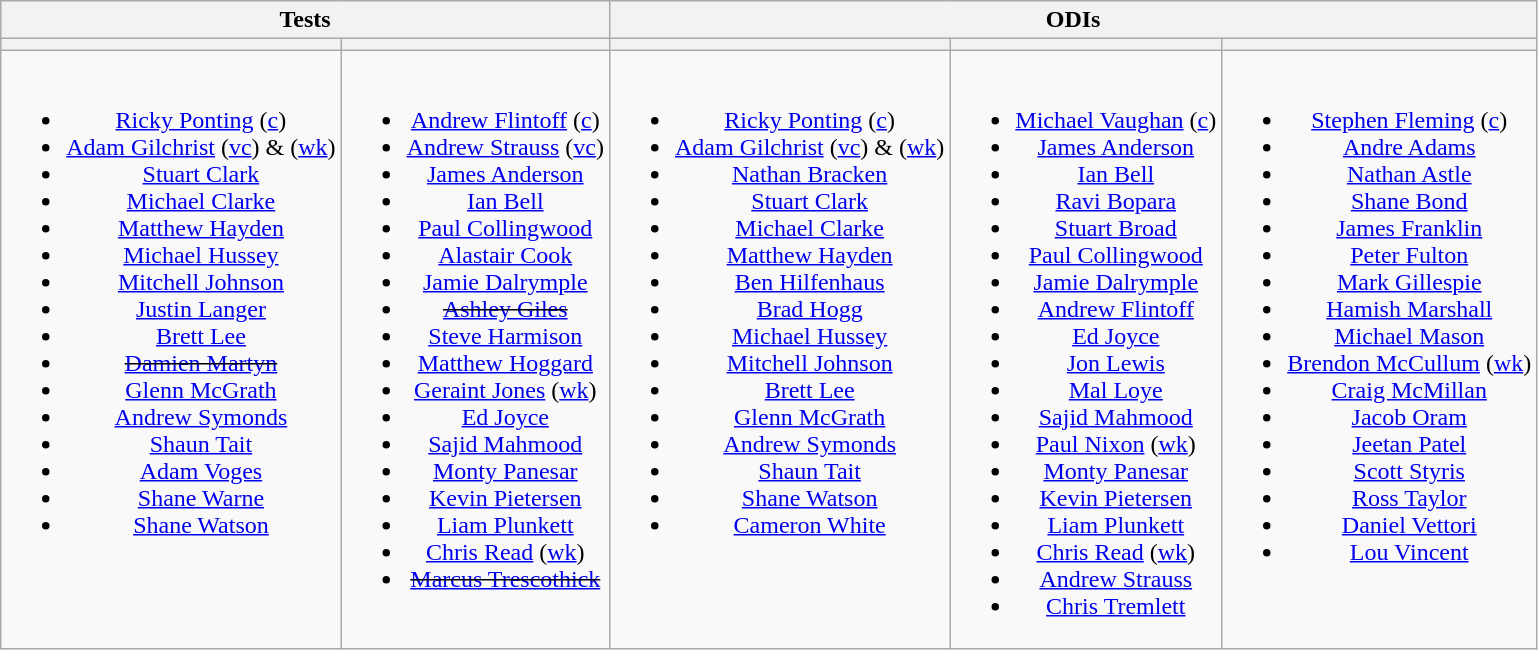<table class="wikitable" style="text-align:center">
<tr>
<th colspan=2>Tests</th>
<th colspan=3>ODIs</th>
</tr>
<tr>
<th></th>
<th></th>
<th></th>
<th></th>
<th></th>
</tr>
<tr style="vertical-align:top">
<td><br><ul><li><a href='#'>Ricky Ponting</a> (<a href='#'>c</a>)</li><li><a href='#'>Adam Gilchrist</a> (<a href='#'>vc</a>) & (<a href='#'>wk</a>)</li><li><a href='#'>Stuart Clark</a></li><li><a href='#'>Michael Clarke</a></li><li><a href='#'>Matthew Hayden</a></li><li><a href='#'>Michael Hussey</a></li><li><a href='#'>Mitchell Johnson</a></li><li><a href='#'>Justin Langer</a></li><li><a href='#'>Brett Lee</a></li><li><s><a href='#'>Damien Martyn</a></s></li><li><a href='#'>Glenn McGrath</a></li><li><a href='#'>Andrew Symonds</a></li><li><a href='#'>Shaun Tait</a></li><li><a href='#'>Adam Voges</a></li><li><a href='#'>Shane Warne</a></li><li><a href='#'>Shane Watson</a></li></ul></td>
<td><br><ul><li><a href='#'>Andrew Flintoff</a> (<a href='#'>c</a>)</li><li><a href='#'>Andrew Strauss</a> (<a href='#'>vc</a>)</li><li><a href='#'>James Anderson</a></li><li><a href='#'>Ian Bell</a></li><li><a href='#'>Paul Collingwood</a></li><li><a href='#'>Alastair Cook</a></li><li><a href='#'>Jamie Dalrymple</a></li><li><s><a href='#'>Ashley Giles</a></s></li><li><a href='#'>Steve Harmison</a></li><li><a href='#'>Matthew Hoggard</a></li><li><a href='#'>Geraint Jones</a> (<a href='#'>wk</a>)</li><li><a href='#'>Ed Joyce</a></li><li><a href='#'>Sajid Mahmood</a></li><li><a href='#'>Monty Panesar</a></li><li><a href='#'>Kevin Pietersen</a></li><li><a href='#'>Liam Plunkett</a></li><li><a href='#'>Chris Read</a> (<a href='#'>wk</a>)</li><li><s><a href='#'>Marcus Trescothick</a></s></li></ul></td>
<td><br><ul><li><a href='#'>Ricky Ponting</a> (<a href='#'>c</a>)</li><li><a href='#'>Adam Gilchrist</a> (<a href='#'>vc</a>) & (<a href='#'>wk</a>)</li><li><a href='#'>Nathan Bracken</a></li><li><a href='#'>Stuart Clark</a></li><li><a href='#'>Michael Clarke</a></li><li><a href='#'>Matthew Hayden</a></li><li><a href='#'>Ben Hilfenhaus</a></li><li><a href='#'>Brad Hogg</a></li><li><a href='#'>Michael Hussey</a></li><li><a href='#'>Mitchell Johnson</a></li><li><a href='#'>Brett Lee</a></li><li><a href='#'>Glenn McGrath</a></li><li><a href='#'>Andrew Symonds</a></li><li><a href='#'>Shaun Tait</a></li><li><a href='#'>Shane Watson</a></li><li><a href='#'>Cameron White</a></li></ul></td>
<td><br><ul><li><a href='#'>Michael Vaughan</a> (<a href='#'>c</a>)</li><li><a href='#'>James Anderson</a></li><li><a href='#'>Ian Bell</a></li><li><a href='#'>Ravi Bopara</a></li><li><a href='#'>Stuart Broad</a></li><li><a href='#'>Paul Collingwood</a></li><li><a href='#'>Jamie Dalrymple</a></li><li><a href='#'>Andrew Flintoff</a></li><li><a href='#'>Ed Joyce</a></li><li><a href='#'>Jon Lewis</a></li><li><a href='#'>Mal Loye</a></li><li><a href='#'>Sajid Mahmood</a></li><li><a href='#'>Paul Nixon</a> (<a href='#'>wk</a>)</li><li><a href='#'>Monty Panesar</a></li><li><a href='#'>Kevin Pietersen</a></li><li><a href='#'>Liam Plunkett</a></li><li><a href='#'>Chris Read</a> (<a href='#'>wk</a>)</li><li><a href='#'>Andrew Strauss</a></li><li><a href='#'>Chris Tremlett</a></li></ul></td>
<td><br><ul><li><a href='#'>Stephen Fleming</a> (<a href='#'>c</a>)</li><li><a href='#'>Andre Adams</a></li><li><a href='#'>Nathan Astle</a></li><li><a href='#'>Shane Bond</a></li><li><a href='#'>James Franklin</a></li><li><a href='#'>Peter Fulton</a></li><li><a href='#'>Mark Gillespie</a></li><li><a href='#'>Hamish Marshall</a></li><li><a href='#'>Michael Mason</a></li><li><a href='#'>Brendon McCullum</a> (<a href='#'>wk</a>)</li><li><a href='#'>Craig McMillan</a></li><li><a href='#'>Jacob Oram</a></li><li><a href='#'>Jeetan Patel</a></li><li><a href='#'>Scott Styris</a></li><li><a href='#'>Ross Taylor</a></li><li><a href='#'>Daniel Vettori</a></li><li><a href='#'>Lou Vincent</a></li></ul></td>
</tr>
</table>
